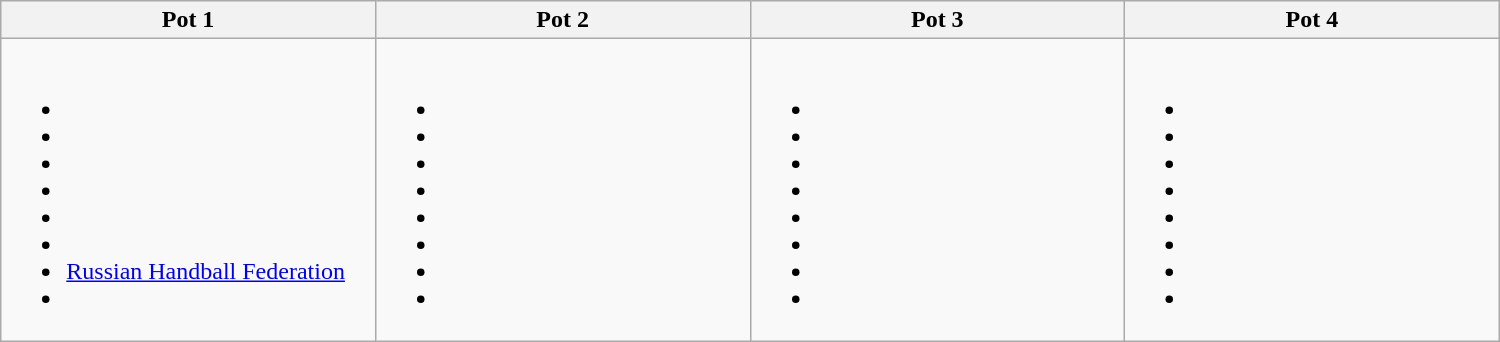<table class="wikitable" width=1000>
<tr>
<th style="width: 25%;">Pot 1</th>
<th style="width: 25%;">Pot 2</th>
<th style="width: 25%;">Pot 3</th>
<th style="width: 25%;">Pot 4</th>
</tr>
<tr>
<td><br><ul><li></li><li></li><li></li><li></li><li></li><li></li><li><a href='#'>Russian Handball Federation</a></li><li></li></ul></td>
<td><br><ul><li></li><li></li><li></li><li></li><li></li><li></li><li></li><li></li></ul></td>
<td><br><ul><li></li><li></li><li></li><li></li><li></li><li></li><li></li><li></li></ul></td>
<td><br><ul><li></li><li></li><li></li><li></li><li></li><li></li><li></li><li></li></ul></td>
</tr>
</table>
